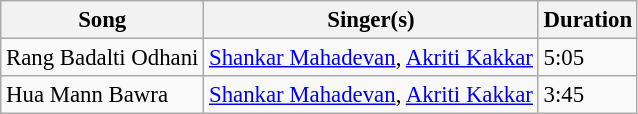<table class="wikitable" style="font-size:95%;">
<tr>
<th>Song</th>
<th>Singer(s)</th>
<th>Duration</th>
</tr>
<tr>
<td>Rang Badalti Odhani</td>
<td><a href='#'>Shankar Mahadevan</a>, <a href='#'>Akriti Kakkar</a></td>
<td>5:05</td>
</tr>
<tr>
<td>Hua Mann Bawra</td>
<td><a href='#'>Shankar Mahadevan</a>, <a href='#'>Akriti Kakkar</a></td>
<td>3:45</td>
</tr>
</table>
